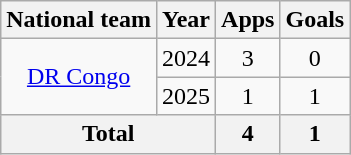<table class=wikitable style=text-align:center>
<tr>
<th>National team</th>
<th>Year</th>
<th>Apps</th>
<th>Goals</th>
</tr>
<tr>
<td rowspan="2"><a href='#'>DR Congo</a></td>
<td>2024</td>
<td>3</td>
<td>0</td>
</tr>
<tr>
<td>2025</td>
<td>1</td>
<td>1</td>
</tr>
<tr>
<th colspan="2">Total</th>
<th>4</th>
<th>1</th>
</tr>
</table>
